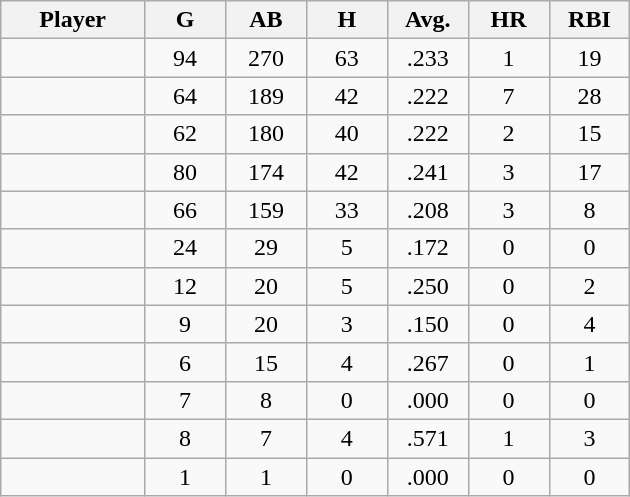<table class="wikitable sortable">
<tr>
<th bgcolor="#DDDDFF" width="16%">Player</th>
<th bgcolor="#DDDDFF" width="9%">G</th>
<th bgcolor="#DDDDFF" width="9%">AB</th>
<th bgcolor="#DDDDFF" width="9%">H</th>
<th bgcolor="#DDDDFF" width="9%">Avg.</th>
<th bgcolor="#DDDDFF" width="9%">HR</th>
<th bgcolor="#DDDDFF" width="9%">RBI</th>
</tr>
<tr align="center">
<td></td>
<td>94</td>
<td>270</td>
<td>63</td>
<td>.233</td>
<td>1</td>
<td>19</td>
</tr>
<tr align="center">
<td></td>
<td>64</td>
<td>189</td>
<td>42</td>
<td>.222</td>
<td>7</td>
<td>28</td>
</tr>
<tr align="center">
<td></td>
<td>62</td>
<td>180</td>
<td>40</td>
<td>.222</td>
<td>2</td>
<td>15</td>
</tr>
<tr align="center">
<td></td>
<td>80</td>
<td>174</td>
<td>42</td>
<td>.241</td>
<td>3</td>
<td>17</td>
</tr>
<tr align="center">
<td></td>
<td>66</td>
<td>159</td>
<td>33</td>
<td>.208</td>
<td>3</td>
<td>8</td>
</tr>
<tr align="center">
<td></td>
<td>24</td>
<td>29</td>
<td>5</td>
<td>.172</td>
<td>0</td>
<td>0</td>
</tr>
<tr align="center">
<td></td>
<td>12</td>
<td>20</td>
<td>5</td>
<td>.250</td>
<td>0</td>
<td>2</td>
</tr>
<tr align="center">
<td></td>
<td>9</td>
<td>20</td>
<td>3</td>
<td>.150</td>
<td>0</td>
<td>4</td>
</tr>
<tr align="center">
<td></td>
<td>6</td>
<td>15</td>
<td>4</td>
<td>.267</td>
<td>0</td>
<td>1</td>
</tr>
<tr align="center">
<td></td>
<td>7</td>
<td>8</td>
<td>0</td>
<td>.000</td>
<td>0</td>
<td>0</td>
</tr>
<tr align="center">
<td></td>
<td>8</td>
<td>7</td>
<td>4</td>
<td>.571</td>
<td>1</td>
<td>3</td>
</tr>
<tr align="center">
<td></td>
<td>1</td>
<td>1</td>
<td>0</td>
<td>.000</td>
<td>0</td>
<td>0</td>
</tr>
</table>
